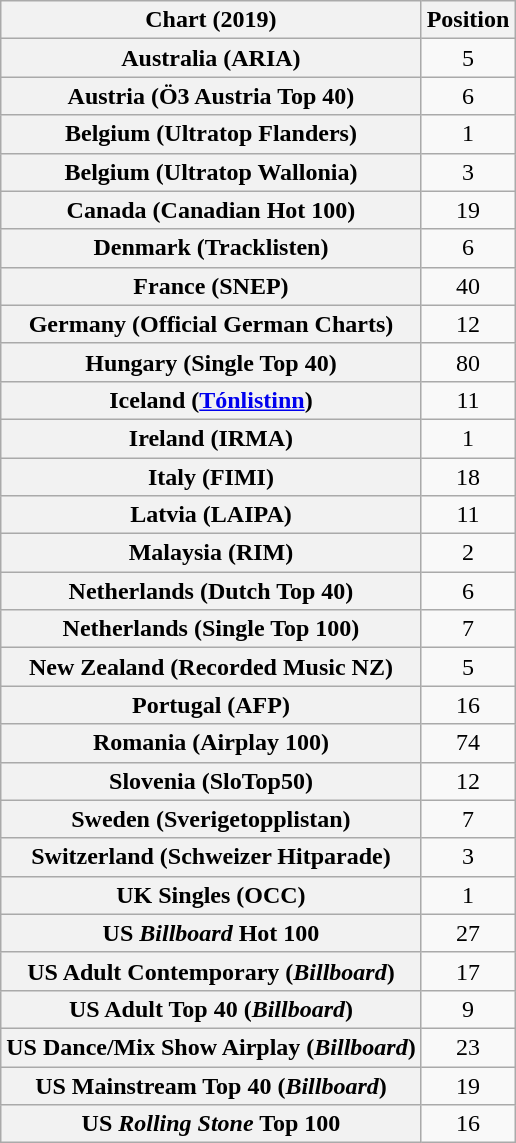<table class="wikitable sortable plainrowheaders" style="text-align:center">
<tr>
<th scope="col">Chart (2019)</th>
<th scope="col">Position</th>
</tr>
<tr>
<th scope="row">Australia (ARIA)</th>
<td>5</td>
</tr>
<tr>
<th scope="row">Austria (Ö3 Austria Top 40)</th>
<td>6</td>
</tr>
<tr>
<th scope="row">Belgium (Ultratop Flanders)</th>
<td>1</td>
</tr>
<tr>
<th scope="row">Belgium (Ultratop Wallonia)</th>
<td>3</td>
</tr>
<tr>
<th scope="row">Canada (Canadian Hot 100)</th>
<td>19</td>
</tr>
<tr>
<th scope="row">Denmark (Tracklisten)</th>
<td>6</td>
</tr>
<tr>
<th scope="row">France (SNEP)</th>
<td>40</td>
</tr>
<tr>
<th scope="row">Germany (Official German Charts)</th>
<td>12</td>
</tr>
<tr>
<th scope="row">Hungary (Single Top 40)</th>
<td>80</td>
</tr>
<tr>
<th scope="row">Iceland (<a href='#'>Tónlistinn</a>)</th>
<td>11</td>
</tr>
<tr>
<th scope="row">Ireland (IRMA)</th>
<td>1</td>
</tr>
<tr>
<th scope="row">Italy (FIMI)</th>
<td>18</td>
</tr>
<tr>
<th scope="row">Latvia (LAIPA)</th>
<td>11</td>
</tr>
<tr>
<th scope="row">Malaysia (RIM)</th>
<td>2</td>
</tr>
<tr>
<th scope="row">Netherlands (Dutch Top 40)</th>
<td>6</td>
</tr>
<tr>
<th scope="row">Netherlands (Single Top 100)</th>
<td>7</td>
</tr>
<tr>
<th scope="row">New Zealand (Recorded Music NZ)</th>
<td>5</td>
</tr>
<tr>
<th scope="row">Portugal (AFP)</th>
<td>16</td>
</tr>
<tr>
<th scope="row">Romania (Airplay 100)</th>
<td>74</td>
</tr>
<tr>
<th scope="row">Slovenia (SloTop50)</th>
<td>12</td>
</tr>
<tr>
<th scope="row">Sweden (Sverigetopplistan)</th>
<td>7</td>
</tr>
<tr>
<th scope="row">Switzerland (Schweizer Hitparade)</th>
<td>3</td>
</tr>
<tr>
<th scope="row">UK Singles (OCC)</th>
<td>1</td>
</tr>
<tr>
<th scope="row">US <em>Billboard</em> Hot 100</th>
<td>27</td>
</tr>
<tr>
<th scope="row">US Adult Contemporary (<em>Billboard</em>)</th>
<td>17</td>
</tr>
<tr>
<th scope="row">US Adult Top 40 (<em>Billboard</em>)</th>
<td>9</td>
</tr>
<tr>
<th scope="row">US Dance/Mix Show Airplay (<em>Billboard</em>)</th>
<td>23</td>
</tr>
<tr>
<th scope="row">US Mainstream Top 40 (<em>Billboard</em>)</th>
<td>19</td>
</tr>
<tr>
<th scope="row">US <em>Rolling Stone</em> Top 100</th>
<td>16</td>
</tr>
</table>
